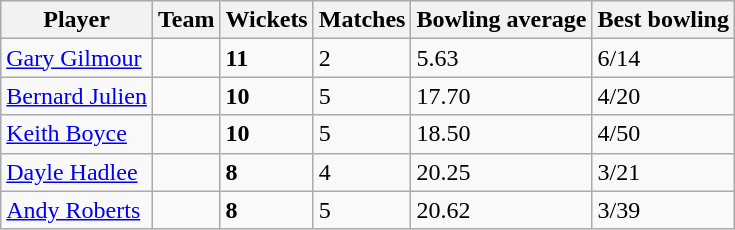<table class="wikitable">
<tr>
<th>Player</th>
<th>Team</th>
<th>Wickets</th>
<th>Matches</th>
<th>Bowling average</th>
<th>Best bowling</th>
</tr>
<tr>
<td><a href='#'>Gary Gilmour</a></td>
<td></td>
<td><strong>11</strong></td>
<td>2</td>
<td>5.63</td>
<td>6/14</td>
</tr>
<tr>
<td><a href='#'>Bernard Julien</a></td>
<td></td>
<td><strong>10</strong></td>
<td>5</td>
<td>17.70</td>
<td>4/20</td>
</tr>
<tr>
<td><a href='#'>Keith Boyce</a></td>
<td></td>
<td><strong>10</strong></td>
<td>5</td>
<td>18.50</td>
<td>4/50</td>
</tr>
<tr>
<td><a href='#'>Dayle Hadlee</a></td>
<td></td>
<td><strong>8</strong></td>
<td>4</td>
<td>20.25</td>
<td>3/21</td>
</tr>
<tr>
<td><a href='#'>Andy Roberts</a></td>
<td></td>
<td><strong>8</strong></td>
<td>5</td>
<td>20.62</td>
<td>3/39</td>
</tr>
</table>
